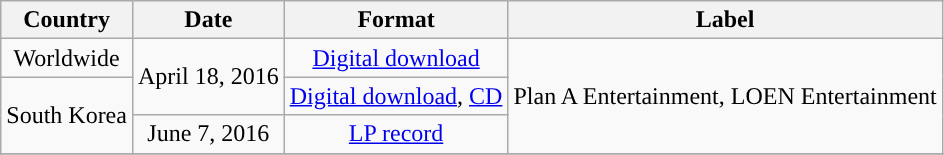<table class="wikitable plainrowheaders" style="text-align:center">
<tr>
<th>Country</th>
<th>Date</th>
<th>Format</th>
<th>Label</th>
</tr>
<tr>
<td>Worldwide</td>
<td rowspan=2>April 18, 2016</td>
<td><a href='#'>Digital download</a></td>
<td rowspan=3>Plan A Entertainment, LOEN Entertainment</td>
</tr>
<tr>
<td rowspan=2>South Korea</td>
<td><a href='#'>Digital download</a>, <a href='#'>CD</a></td>
</tr>
<tr>
<td>June 7, 2016</td>
<td><a href='#'>LP record</a></td>
</tr>
<tr>
</tr>
</table>
